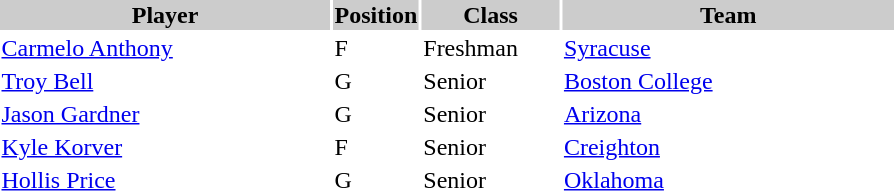<table style="width:600px" "border:'1' 'solid' 'gray' ">
<tr>
<th style="background:#CCCCCC;width:40%">Player</th>
<th style="background:#CCCCCC;width:4%">Position</th>
<th style="background:#CCCCCC;width:16%">Class</th>
<th style="background:#CCCCCC;width:40%">Team</th>
</tr>
<tr>
<td><a href='#'>Carmelo Anthony</a></td>
<td>F</td>
<td>Freshman</td>
<td><a href='#'>Syracuse</a></td>
</tr>
<tr>
<td><a href='#'>Troy Bell</a></td>
<td>G</td>
<td>Senior</td>
<td><a href='#'>Boston College</a></td>
</tr>
<tr>
<td><a href='#'>Jason Gardner</a></td>
<td>G</td>
<td>Senior</td>
<td><a href='#'>Arizona</a></td>
</tr>
<tr>
<td><a href='#'>Kyle Korver</a></td>
<td>F</td>
<td>Senior</td>
<td><a href='#'>Creighton</a></td>
</tr>
<tr>
<td><a href='#'>Hollis Price</a></td>
<td>G</td>
<td>Senior</td>
<td><a href='#'>Oklahoma</a></td>
</tr>
</table>
